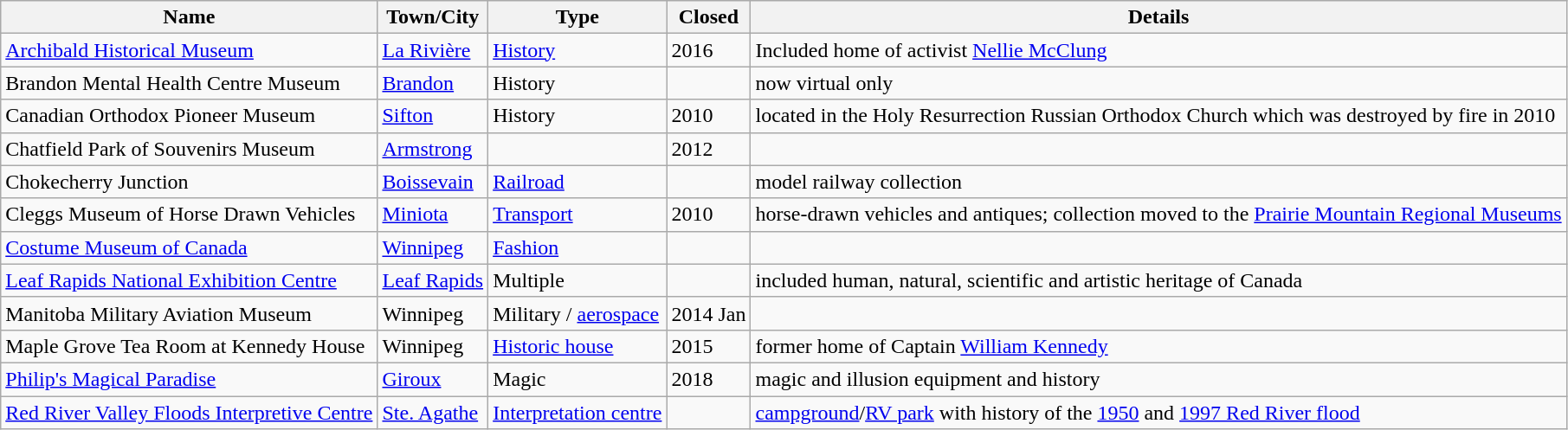<table class="wikitable sortable">
<tr>
<th>Name</th>
<th>Town/City</th>
<th>Type</th>
<th>Closed</th>
<th>Details</th>
</tr>
<tr>
<td><a href='#'>Archibald Historical Museum</a></td>
<td><a href='#'>La Rivière</a></td>
<td><a href='#'>History</a></td>
<td>2016</td>
<td>Included home of activist <a href='#'>Nellie McClung</a></td>
</tr>
<tr>
<td>Brandon Mental Health Centre Museum</td>
<td><a href='#'>Brandon</a></td>
<td>History</td>
<td></td>
<td>now virtual only</td>
</tr>
<tr>
<td>Canadian Orthodox Pioneer Museum</td>
<td><a href='#'>Sifton</a></td>
<td>History</td>
<td>2010</td>
<td>located in the Holy Resurrection Russian Orthodox Church which was destroyed by fire in 2010</td>
</tr>
<tr>
<td>Chatfield Park of Souvenirs Museum</td>
<td><a href='#'>Armstrong</a></td>
<td></td>
<td>2012</td>
<td></td>
</tr>
<tr>
<td>Chokecherry Junction</td>
<td><a href='#'>Boissevain</a></td>
<td><a href='#'>Railroad</a></td>
<td></td>
<td>model railway collection</td>
</tr>
<tr>
<td>Cleggs Museum of Horse Drawn Vehicles</td>
<td><a href='#'>Miniota</a></td>
<td><a href='#'>Transport</a></td>
<td>2010</td>
<td>horse-drawn vehicles and antiques; collection moved to the <a href='#'>Prairie Mountain Regional Museums</a></td>
</tr>
<tr>
<td><a href='#'>Costume Museum of Canada</a></td>
<td><a href='#'>Winnipeg</a></td>
<td><a href='#'>Fashion</a></td>
<td></td>
<td></td>
</tr>
<tr>
<td><a href='#'>Leaf Rapids National Exhibition Centre</a></td>
<td><a href='#'>Leaf Rapids</a></td>
<td>Multiple</td>
<td></td>
<td>included human, natural, scientific and artistic heritage of Canada</td>
</tr>
<tr>
<td>Manitoba Military Aviation Museum</td>
<td>Winnipeg</td>
<td>Military / <a href='#'>aerospace</a></td>
<td>2014 Jan</td>
<td></td>
</tr>
<tr>
<td>Maple Grove Tea Room at Kennedy House</td>
<td>Winnipeg</td>
<td><a href='#'>Historic house</a></td>
<td>2015</td>
<td>former home of Captain <a href='#'>William Kennedy</a></td>
</tr>
<tr>
<td><a href='#'>Philip's Magical Paradise</a></td>
<td><a href='#'>Giroux</a></td>
<td>Magic</td>
<td>2018</td>
<td>magic and illusion equipment and history</td>
</tr>
<tr>
<td><a href='#'>Red River Valley Floods Interpretive Centre</a></td>
<td><a href='#'>Ste. Agathe</a></td>
<td><a href='#'>Interpretation centre</a></td>
<td></td>
<td><a href='#'>campground</a>/<a href='#'>RV park</a> with history of the <a href='#'>1950</a> and <a href='#'>1997 Red River flood</a></td>
</tr>
</table>
